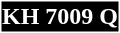<table style="border: 1px solid white; color:white; margin-left: auto; margin-right: auto;" cellspacing="0" cellpadding="0" width="80px">
<tr>
<td align="center" height="20" style="background:#000000;"><span><strong>KH 7009 Q</strong></span></td>
</tr>
</table>
